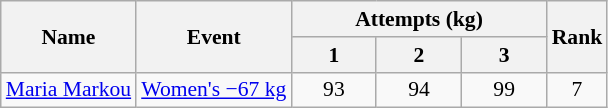<table class="wikitable" style="font-size:90%">
<tr>
<th rowspan="2">Name</th>
<th rowspan="2">Event</th>
<th colspan="3">Attempts (kg)</th>
<th rowspan="2">Rank</th>
</tr>
<tr>
<th width="50">1</th>
<th width="50">2</th>
<th width="50">3</th>
</tr>
<tr align=center>
<td align=left><a href='#'>Maria Markou</a></td>
<td align=left><a href='#'>Women's −67 kg</a></td>
<td>93</td>
<td>94</td>
<td>99</td>
<td>7</td>
</tr>
</table>
